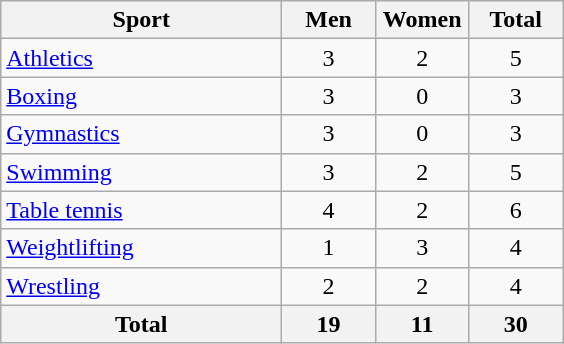<table class="wikitable sortable" style="text-align:center;">
<tr>
<th width=180>Sport</th>
<th width=55>Men</th>
<th width=55>Women</th>
<th width=55>Total</th>
</tr>
<tr>
<td align=left><a href='#'>Athletics</a></td>
<td>3</td>
<td>2</td>
<td>5</td>
</tr>
<tr>
<td align=left><a href='#'>Boxing</a></td>
<td>3</td>
<td>0</td>
<td>3</td>
</tr>
<tr>
<td align=left><a href='#'>Gymnastics</a></td>
<td>3</td>
<td>0</td>
<td>3</td>
</tr>
<tr>
<td align=left><a href='#'>Swimming</a></td>
<td>3</td>
<td>2</td>
<td>5</td>
</tr>
<tr>
<td align=left><a href='#'>Table tennis</a></td>
<td>4</td>
<td>2</td>
<td>6</td>
</tr>
<tr>
<td align=left><a href='#'>Weightlifting</a></td>
<td>1</td>
<td>3</td>
<td>4</td>
</tr>
<tr>
<td align=left><a href='#'>Wrestling</a></td>
<td>2</td>
<td>2</td>
<td>4</td>
</tr>
<tr>
<th>Total</th>
<th>19</th>
<th>11</th>
<th>30</th>
</tr>
</table>
